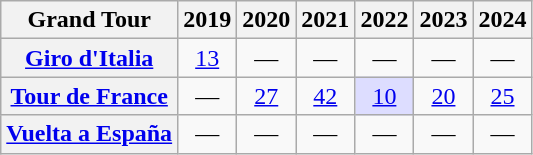<table class="wikitable plainrowheaders">
<tr>
<th>Grand Tour</th>
<th scope="col">2019</th>
<th scope="col">2020</th>
<th scope="col">2021</th>
<th scope="col">2022</th>
<th scope="col">2023</th>
<th scope="col">2024</th>
</tr>
<tr style="text-align:center;">
<th scope="row"> <a href='#'>Giro d'Italia</a></th>
<td><a href='#'>13</a></td>
<td>—</td>
<td>—</td>
<td>—</td>
<td>—</td>
<td>—</td>
</tr>
<tr style="text-align:center;">
<th scope="row"> <a href='#'>Tour de France</a></th>
<td>—</td>
<td><a href='#'>27</a></td>
<td><a href='#'>42</a></td>
<td style="background:#ddf;"><a href='#'>10</a></td>
<td><a href='#'>20</a></td>
<td><a href='#'>25</a></td>
</tr>
<tr style="text-align:center;">
<th scope="row"> <a href='#'>Vuelta a España</a></th>
<td>—</td>
<td>—</td>
<td>—</td>
<td>—</td>
<td>—</td>
<td>—</td>
</tr>
</table>
